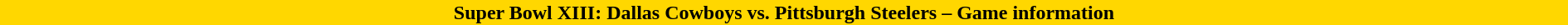<table class="toccolours collapsible collapsed"  style="width:100%; margin:auto;">
<tr>
<th style="background:gold;">Super Bowl XIII: Dallas Cowboys vs. Pittsburgh Steelers – Game information</th>
</tr>
<tr>
<td><br></td>
</tr>
</table>
